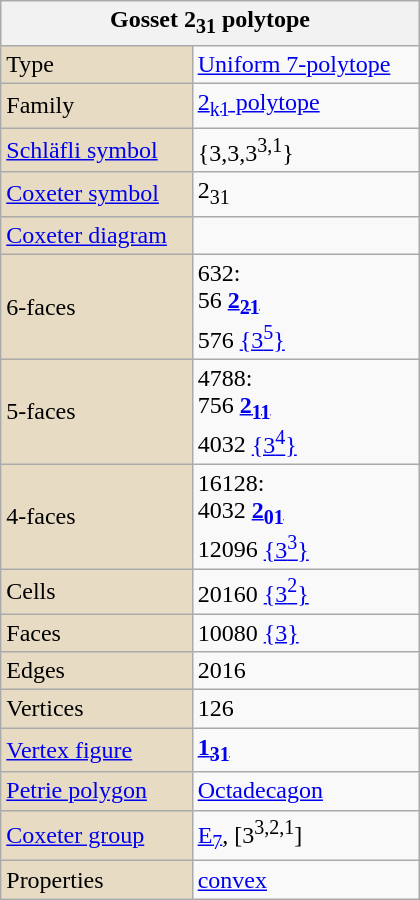<table class="wikitable" align="right" style="margin-left:10px" width="280">
<tr>
<th bgcolor=#e7dcc3 colspan=2>Gosset 2<sub>31</sub> polytope</th>
</tr>
<tr>
<td bgcolor=#e7dcc3>Type</td>
<td><a href='#'>Uniform 7-polytope</a></td>
</tr>
<tr>
<td bgcolor=#e7dcc3>Family</td>
<td><a href='#'>2<sub>k1</sub> polytope</a></td>
</tr>
<tr>
<td bgcolor=#e7dcc3><a href='#'>Schläfli symbol</a></td>
<td>{3,3,3<sup>3,1</sup>}</td>
</tr>
<tr>
<td bgcolor=#e7dcc3><a href='#'>Coxeter symbol</a></td>
<td>2<sub>31</sub></td>
</tr>
<tr>
<td bgcolor=#e7dcc3><a href='#'>Coxeter diagram</a></td>
<td></td>
</tr>
<tr>
<td bgcolor=#e7dcc3>6-faces</td>
<td>632:<br>56 <a href='#'><strong>2<sub>21</sub></strong></a> <br>576 <a href='#'>{3<sup>5</sup>}</a> </td>
</tr>
<tr>
<td bgcolor=#e7dcc3>5-faces</td>
<td>4788:<br>756 <a href='#'><strong>2<sub>11</sub></strong></a> <br>4032 <a href='#'>{3<sup>4</sup>}</a> </td>
</tr>
<tr>
<td bgcolor=#e7dcc3>4-faces</td>
<td>16128:<br>4032 <a href='#'><strong>2<sub>01</sub></strong></a> <br>12096 <a href='#'>{3<sup>3</sup>}</a> </td>
</tr>
<tr>
<td bgcolor=#e7dcc3>Cells</td>
<td>20160 <a href='#'>{3<sup>2</sup>}</a> </td>
</tr>
<tr>
<td bgcolor=#e7dcc3>Faces</td>
<td>10080 <a href='#'>{3}</a></td>
</tr>
<tr>
<td bgcolor=#e7dcc3>Edges</td>
<td>2016</td>
</tr>
<tr>
<td bgcolor=#e7dcc3>Vertices</td>
<td>126</td>
</tr>
<tr>
<td bgcolor=#e7dcc3><a href='#'>Vertex figure</a></td>
<td><a href='#'><strong>1<sub>31</sub></strong></a> </td>
</tr>
<tr>
<td bgcolor=#e7dcc3><a href='#'>Petrie polygon</a></td>
<td><a href='#'>Octadecagon</a></td>
</tr>
<tr>
<td bgcolor=#e7dcc3><a href='#'>Coxeter group</a></td>
<td><a href='#'>E<sub>7</sub></a>, [3<sup>3,2,1</sup>]</td>
</tr>
<tr>
<td bgcolor=#e7dcc3>Properties</td>
<td><a href='#'>convex</a></td>
</tr>
</table>
